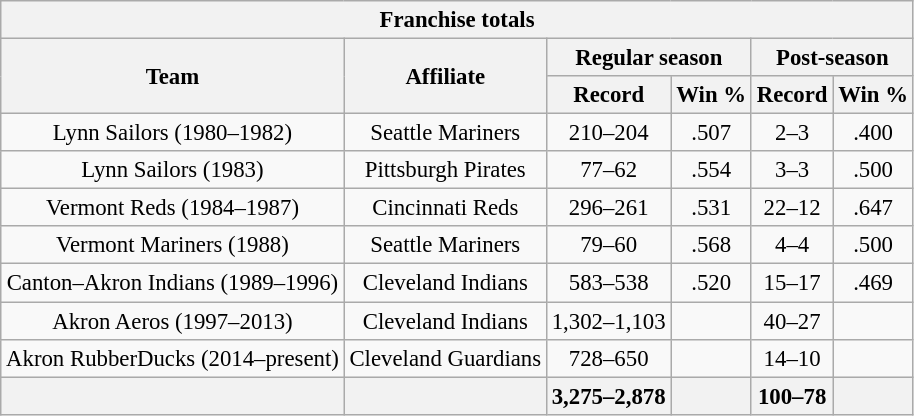<table class="wikitable" style="font-size: 95%; text-align:center;">
<tr>
<th colspan="9">Franchise totals</th>
</tr>
<tr>
<th rowspan="2">Team</th>
<th rowspan="2">Affiliate</th>
<th colspan="2">Regular season</th>
<th colspan="2">Post-season</th>
</tr>
<tr>
<th>Record</th>
<th>Win %</th>
<th>Record</th>
<th>Win %</th>
</tr>
<tr>
<td>Lynn Sailors (1980–1982)</td>
<td>Seattle Mariners</td>
<td>210–204</td>
<td>.507</td>
<td>2–3</td>
<td>.400</td>
</tr>
<tr>
<td>Lynn Sailors (1983)</td>
<td>Pittsburgh Pirates</td>
<td>77–62</td>
<td>.554</td>
<td>3–3</td>
<td>.500</td>
</tr>
<tr>
<td>Vermont Reds (1984–1987)</td>
<td>Cincinnati Reds</td>
<td>296–261</td>
<td>.531</td>
<td>22–12</td>
<td>.647</td>
</tr>
<tr>
<td>Vermont Mariners (1988)</td>
<td>Seattle Mariners</td>
<td>79–60</td>
<td>.568</td>
<td>4–4</td>
<td>.500</td>
</tr>
<tr>
<td>Canton–Akron Indians (1989–1996)</td>
<td>Cleveland Indians</td>
<td>583–538</td>
<td>.520</td>
<td>15–17</td>
<td>.469</td>
</tr>
<tr>
<td>Akron Aeros (1997–2013)</td>
<td>Cleveland Indians</td>
<td>1,302–1,103</td>
<td></td>
<td>40–27</td>
<td></td>
</tr>
<tr>
<td>Akron RubberDucks (2014–present)</td>
<td>Cleveland Guardians</td>
<td>728–650</td>
<td></td>
<td>14–10</td>
<td></td>
</tr>
<tr>
<th></th>
<th></th>
<th>3,275–2,878</th>
<th></th>
<th>100–78</th>
<th></th>
</tr>
</table>
